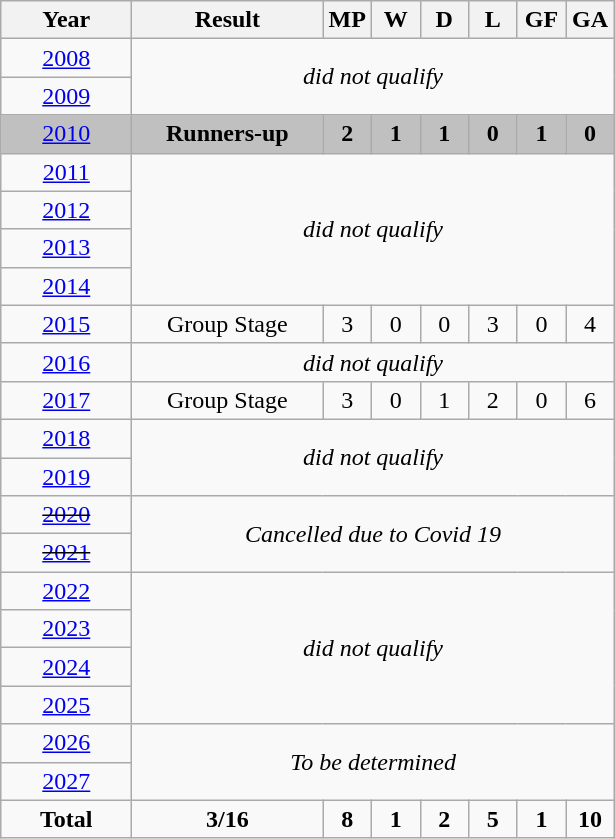<table class="wikitable" style="text-align: center;">
<tr>
<th width=80>Year</th>
<th width=120>Result</th>
<th width=25>MP</th>
<th width=25>W</th>
<th width=25>D</th>
<th width=25>L</th>
<th width=25>GF</th>
<th width=25>GA</th>
</tr>
<tr>
<td> <a href='#'>2008</a></td>
<td rowspan=2 colspan=8><em>did not qualify</em></td>
</tr>
<tr>
<td> <a href='#'>2009</a></td>
</tr>
<tr style="background:silver;">
<td> <a href='#'>2010</a></td>
<td><strong>Runners-up</strong></td>
<td><strong>2</strong></td>
<td><strong>1</strong></td>
<td><strong>1</strong></td>
<td><strong>0</strong></td>
<td><strong>1</strong></td>
<td><strong>0</strong></td>
</tr>
<tr>
<td> <a href='#'>2011</a></td>
<td rowspan=4 colspan=8><em>did not qualify</em></td>
</tr>
<tr>
<td> <a href='#'>2012</a></td>
</tr>
<tr>
<td> <a href='#'>2013</a></td>
</tr>
<tr>
<td> <a href='#'>2014</a></td>
</tr>
<tr>
<td> <a href='#'>2015</a></td>
<td>Group Stage</td>
<td>3</td>
<td>0</td>
<td>0</td>
<td>3</td>
<td>0</td>
<td>4</td>
</tr>
<tr>
<td> <a href='#'>2016</a></td>
<td rowspan=1 colspan=8><em>did not qualify</em></td>
</tr>
<tr>
<td> <a href='#'>2017</a></td>
<td>Group Stage</td>
<td>3</td>
<td>0</td>
<td>1</td>
<td>2</td>
<td>0</td>
<td>6</td>
</tr>
<tr>
<td> <a href='#'>2018</a></td>
<td rowspan=2 colspan=8><em>did not qualify</em></td>
</tr>
<tr>
<td> <a href='#'>2019</a></td>
</tr>
<tr>
<td> <s><a href='#'>2020</a></s></td>
<td rowspan=2 colspan=8><em>Cancelled due to Covid 19</em></td>
</tr>
<tr>
<td> <s><a href='#'>2021</a></s></td>
</tr>
<tr>
<td> <a href='#'>2022</a></td>
<td rowspan=4 colspan=8><em>did not qualify</em></td>
</tr>
<tr>
<td> <a href='#'>2023</a></td>
</tr>
<tr>
<td> <a href='#'>2024</a></td>
</tr>
<tr>
<td> <a href='#'>2025</a></td>
</tr>
<tr>
<td> <a href='#'>2026</a></td>
<td colspan=8 rowspan=2><em>To be determined</em></td>
</tr>
<tr>
<td> <a href='#'>2027</a></td>
</tr>
<tr>
<td><strong>Total</strong></td>
<td><strong>3/16</strong></td>
<td><strong>8</strong></td>
<td><strong>1</strong></td>
<td><strong>2</strong></td>
<td><strong>5</strong></td>
<td><strong>1</strong></td>
<td><strong>10</strong></td>
</tr>
</table>
